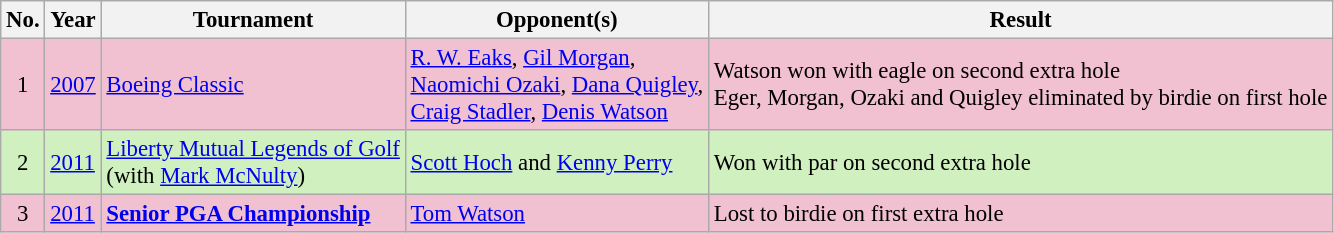<table class="wikitable" style="font-size:95%;">
<tr>
<th>No.</th>
<th>Year</th>
<th>Tournament</th>
<th>Opponent(s)</th>
<th>Result</th>
</tr>
<tr style="background:#F2C1D1;">
<td align=center>1</td>
<td><a href='#'>2007</a></td>
<td><a href='#'>Boeing Classic</a></td>
<td> <a href='#'>R. W. Eaks</a>,  <a href='#'>Gil Morgan</a>,<br> <a href='#'>Naomichi Ozaki</a>,  <a href='#'>Dana Quigley</a>,<br> <a href='#'>Craig Stadler</a>,  <a href='#'>Denis Watson</a></td>
<td>Watson won with eagle on second extra hole<br>Eger, Morgan, Ozaki and Quigley eliminated by birdie on first hole</td>
</tr>
<tr style="background:#D0F0C0;">
<td align=center>2</td>
<td><a href='#'>2011</a></td>
<td><a href='#'>Liberty Mutual Legends of Golf</a> <br>(with  <a href='#'>Mark McNulty</a>)</td>
<td> <a href='#'>Scott Hoch</a> and  <a href='#'>Kenny Perry</a></td>
<td>Won with par on second extra hole</td>
</tr>
<tr style="background:#F2C1D1;">
<td align=center>3</td>
<td><a href='#'>2011</a></td>
<td><strong><a href='#'>Senior PGA Championship</a></strong></td>
<td> <a href='#'>Tom Watson</a></td>
<td>Lost to birdie on first extra hole</td>
</tr>
</table>
